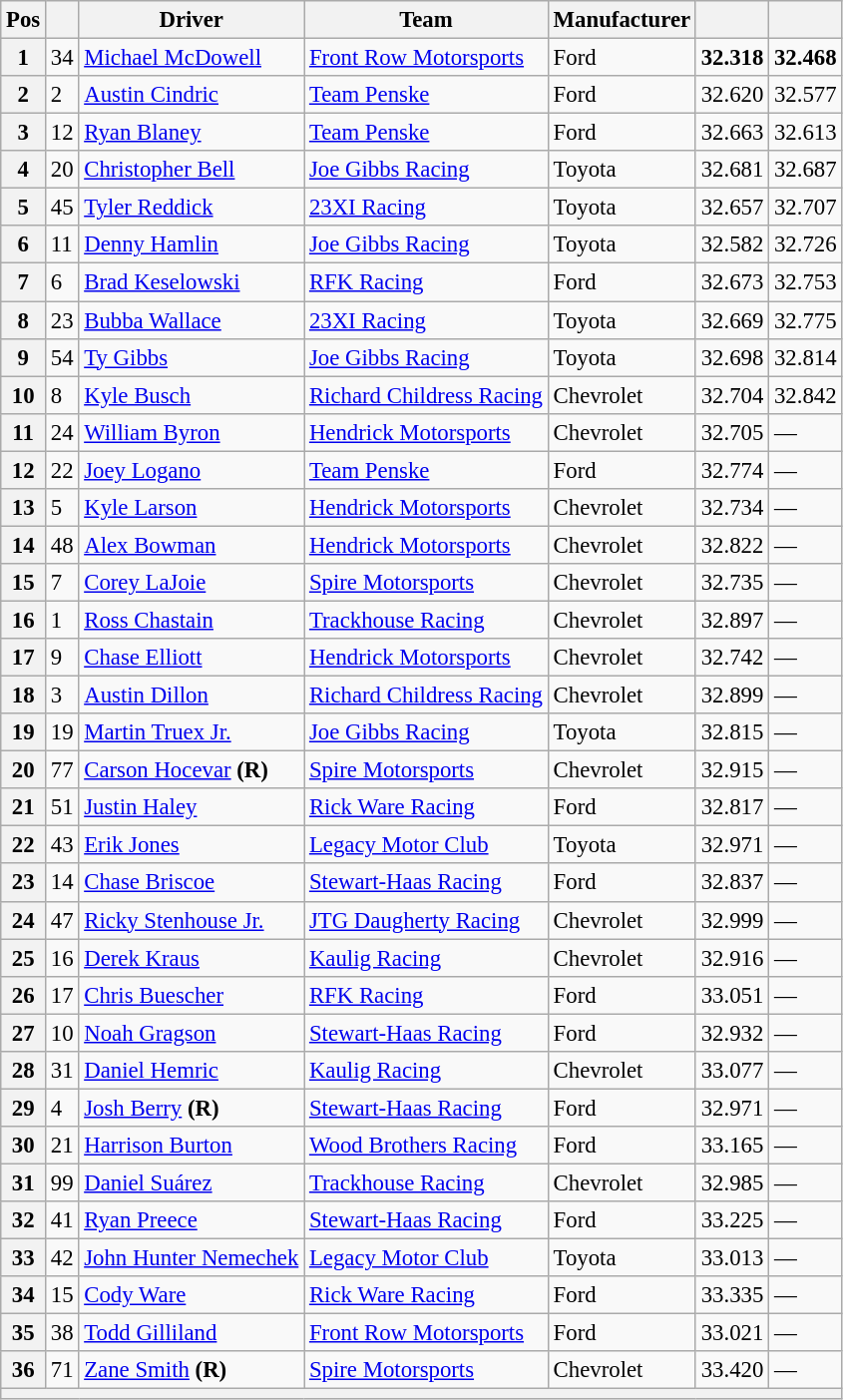<table class="wikitable" style="font-size:95%">
<tr>
<th>Pos</th>
<th></th>
<th>Driver</th>
<th>Team</th>
<th>Manufacturer</th>
<th></th>
<th></th>
</tr>
<tr>
<th>1</th>
<td>34</td>
<td><a href='#'>Michael McDowell</a></td>
<td><a href='#'>Front Row Motorsports</a></td>
<td>Ford</td>
<td><strong>32.318</strong></td>
<td><strong>32.468</strong></td>
</tr>
<tr>
<th>2</th>
<td>2</td>
<td><a href='#'>Austin Cindric</a></td>
<td><a href='#'>Team Penske</a></td>
<td>Ford</td>
<td>32.620</td>
<td>32.577</td>
</tr>
<tr>
<th>3</th>
<td>12</td>
<td><a href='#'>Ryan Blaney</a></td>
<td><a href='#'>Team Penske</a></td>
<td>Ford</td>
<td>32.663</td>
<td>32.613</td>
</tr>
<tr>
<th>4</th>
<td>20</td>
<td><a href='#'>Christopher Bell</a></td>
<td><a href='#'>Joe Gibbs Racing</a></td>
<td>Toyota</td>
<td>32.681</td>
<td>32.687</td>
</tr>
<tr>
<th>5</th>
<td>45</td>
<td><a href='#'>Tyler Reddick</a></td>
<td><a href='#'>23XI Racing</a></td>
<td>Toyota</td>
<td>32.657</td>
<td>32.707</td>
</tr>
<tr>
<th>6</th>
<td>11</td>
<td><a href='#'>Denny Hamlin</a></td>
<td><a href='#'>Joe Gibbs Racing</a></td>
<td>Toyota</td>
<td>32.582</td>
<td>32.726</td>
</tr>
<tr>
<th>7</th>
<td>6</td>
<td><a href='#'>Brad Keselowski</a></td>
<td><a href='#'>RFK Racing</a></td>
<td>Ford</td>
<td>32.673</td>
<td>32.753</td>
</tr>
<tr>
<th>8</th>
<td>23</td>
<td><a href='#'>Bubba Wallace</a></td>
<td><a href='#'>23XI Racing</a></td>
<td>Toyota</td>
<td>32.669</td>
<td>32.775</td>
</tr>
<tr>
<th>9</th>
<td>54</td>
<td><a href='#'>Ty Gibbs</a></td>
<td><a href='#'>Joe Gibbs Racing</a></td>
<td>Toyota</td>
<td>32.698</td>
<td>32.814</td>
</tr>
<tr>
<th>10</th>
<td>8</td>
<td><a href='#'>Kyle Busch</a></td>
<td><a href='#'>Richard Childress Racing</a></td>
<td>Chevrolet</td>
<td>32.704</td>
<td>32.842</td>
</tr>
<tr>
<th>11</th>
<td>24</td>
<td><a href='#'>William Byron</a></td>
<td><a href='#'>Hendrick Motorsports</a></td>
<td>Chevrolet</td>
<td>32.705</td>
<td>—</td>
</tr>
<tr>
<th>12</th>
<td>22</td>
<td><a href='#'>Joey Logano</a></td>
<td><a href='#'>Team Penske</a></td>
<td>Ford</td>
<td>32.774</td>
<td>—</td>
</tr>
<tr>
<th>13</th>
<td>5</td>
<td><a href='#'>Kyle Larson</a></td>
<td><a href='#'>Hendrick Motorsports</a></td>
<td>Chevrolet</td>
<td>32.734</td>
<td>—</td>
</tr>
<tr>
<th>14</th>
<td>48</td>
<td><a href='#'>Alex Bowman</a></td>
<td><a href='#'>Hendrick Motorsports</a></td>
<td>Chevrolet</td>
<td>32.822</td>
<td>—</td>
</tr>
<tr>
<th>15</th>
<td>7</td>
<td><a href='#'>Corey LaJoie</a></td>
<td><a href='#'>Spire Motorsports</a></td>
<td>Chevrolet</td>
<td>32.735</td>
<td>—</td>
</tr>
<tr>
<th>16</th>
<td>1</td>
<td><a href='#'>Ross Chastain</a></td>
<td><a href='#'>Trackhouse Racing</a></td>
<td>Chevrolet</td>
<td>32.897</td>
<td>—</td>
</tr>
<tr>
<th>17</th>
<td>9</td>
<td><a href='#'>Chase Elliott</a></td>
<td><a href='#'>Hendrick Motorsports</a></td>
<td>Chevrolet</td>
<td>32.742</td>
<td>—</td>
</tr>
<tr>
<th>18</th>
<td>3</td>
<td><a href='#'>Austin Dillon</a></td>
<td><a href='#'>Richard Childress Racing</a></td>
<td>Chevrolet</td>
<td>32.899</td>
<td>—</td>
</tr>
<tr>
<th>19</th>
<td>19</td>
<td><a href='#'>Martin Truex Jr.</a></td>
<td><a href='#'>Joe Gibbs Racing</a></td>
<td>Toyota</td>
<td>32.815</td>
<td>—</td>
</tr>
<tr>
<th>20</th>
<td>77</td>
<td><a href='#'>Carson Hocevar</a> <strong>(R)</strong></td>
<td><a href='#'>Spire Motorsports</a></td>
<td>Chevrolet</td>
<td>32.915</td>
<td>—</td>
</tr>
<tr>
<th>21</th>
<td>51</td>
<td><a href='#'>Justin Haley</a></td>
<td><a href='#'>Rick Ware Racing</a></td>
<td>Ford</td>
<td>32.817</td>
<td>—</td>
</tr>
<tr>
<th>22</th>
<td>43</td>
<td><a href='#'>Erik Jones</a></td>
<td><a href='#'>Legacy Motor Club</a></td>
<td>Toyota</td>
<td>32.971</td>
<td>—</td>
</tr>
<tr>
<th>23</th>
<td>14</td>
<td><a href='#'>Chase Briscoe</a></td>
<td><a href='#'>Stewart-Haas Racing</a></td>
<td>Ford</td>
<td>32.837</td>
<td>—</td>
</tr>
<tr>
<th>24</th>
<td>47</td>
<td><a href='#'>Ricky Stenhouse Jr.</a></td>
<td><a href='#'>JTG Daugherty Racing</a></td>
<td>Chevrolet</td>
<td>32.999</td>
<td>—</td>
</tr>
<tr>
<th>25</th>
<td>16</td>
<td><a href='#'>Derek Kraus</a></td>
<td><a href='#'>Kaulig Racing</a></td>
<td>Chevrolet</td>
<td>32.916</td>
<td>—</td>
</tr>
<tr>
<th>26</th>
<td>17</td>
<td><a href='#'>Chris Buescher</a></td>
<td><a href='#'>RFK Racing</a></td>
<td>Ford</td>
<td>33.051</td>
<td>—</td>
</tr>
<tr>
<th>27</th>
<td>10</td>
<td><a href='#'>Noah Gragson</a></td>
<td><a href='#'>Stewart-Haas Racing</a></td>
<td>Ford</td>
<td>32.932</td>
<td>—</td>
</tr>
<tr>
<th>28</th>
<td>31</td>
<td><a href='#'>Daniel Hemric</a></td>
<td><a href='#'>Kaulig Racing</a></td>
<td>Chevrolet</td>
<td>33.077</td>
<td>—</td>
</tr>
<tr>
<th>29</th>
<td>4</td>
<td><a href='#'>Josh Berry</a> <strong>(R)</strong></td>
<td><a href='#'>Stewart-Haas Racing</a></td>
<td>Ford</td>
<td>32.971</td>
<td>—</td>
</tr>
<tr>
<th>30</th>
<td>21</td>
<td><a href='#'>Harrison Burton</a></td>
<td><a href='#'>Wood Brothers Racing</a></td>
<td>Ford</td>
<td>33.165</td>
<td>—</td>
</tr>
<tr>
<th>31</th>
<td>99</td>
<td><a href='#'>Daniel Suárez</a></td>
<td><a href='#'>Trackhouse Racing</a></td>
<td>Chevrolet</td>
<td>32.985</td>
<td>—</td>
</tr>
<tr>
<th>32</th>
<td>41</td>
<td><a href='#'>Ryan Preece</a></td>
<td><a href='#'>Stewart-Haas Racing</a></td>
<td>Ford</td>
<td>33.225</td>
<td>—</td>
</tr>
<tr>
<th>33</th>
<td>42</td>
<td><a href='#'>John Hunter Nemechek</a></td>
<td><a href='#'>Legacy Motor Club</a></td>
<td>Toyota</td>
<td>33.013</td>
<td>—</td>
</tr>
<tr>
<th>34</th>
<td>15</td>
<td><a href='#'>Cody Ware</a></td>
<td><a href='#'>Rick Ware Racing</a></td>
<td>Ford</td>
<td>33.335</td>
<td>—</td>
</tr>
<tr>
<th>35</th>
<td>38</td>
<td><a href='#'>Todd Gilliland</a></td>
<td><a href='#'>Front Row Motorsports</a></td>
<td>Ford</td>
<td>33.021</td>
<td>—</td>
</tr>
<tr>
<th>36</th>
<td>71</td>
<td><a href='#'>Zane Smith</a> <strong>(R)</strong></td>
<td><a href='#'>Spire Motorsports</a></td>
<td>Chevrolet</td>
<td>33.420</td>
<td>—</td>
</tr>
<tr>
<th colspan="7"></th>
</tr>
</table>
